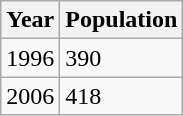<table class="wikitable">
<tr>
<th>Year</th>
<th>Population</th>
</tr>
<tr>
<td>1996</td>
<td>390</td>
</tr>
<tr>
<td>2006</td>
<td>418</td>
</tr>
</table>
